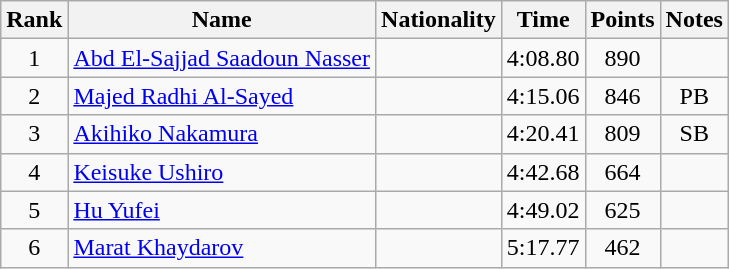<table class="wikitable sortable" style="text-align:center">
<tr>
<th>Rank</th>
<th>Name</th>
<th>Nationality</th>
<th>Time</th>
<th>Points</th>
<th>Notes</th>
</tr>
<tr>
<td>1</td>
<td align="left"><a href='#'>Abd El-Sajjad Saadoun Nasser</a></td>
<td align=left></td>
<td>4:08.80</td>
<td>890</td>
<td></td>
</tr>
<tr>
<td>2</td>
<td align="left"><a href='#'>Majed Radhi Al-Sayed</a></td>
<td align=left></td>
<td>4:15.06</td>
<td>846</td>
<td>PB</td>
</tr>
<tr>
<td>3</td>
<td align="left"><a href='#'>Akihiko Nakamura</a></td>
<td align=left></td>
<td>4:20.41</td>
<td>809</td>
<td>SB</td>
</tr>
<tr>
<td>4</td>
<td align="left"><a href='#'>Keisuke Ushiro</a></td>
<td align=left></td>
<td>4:42.68</td>
<td>664</td>
<td></td>
</tr>
<tr>
<td>5</td>
<td align="left"><a href='#'>Hu Yufei</a></td>
<td align=left></td>
<td>4:49.02</td>
<td>625</td>
<td></td>
</tr>
<tr>
<td>6</td>
<td align="left"><a href='#'>Marat Khaydarov</a></td>
<td align=left></td>
<td>5:17.77</td>
<td>462</td>
<td></td>
</tr>
</table>
